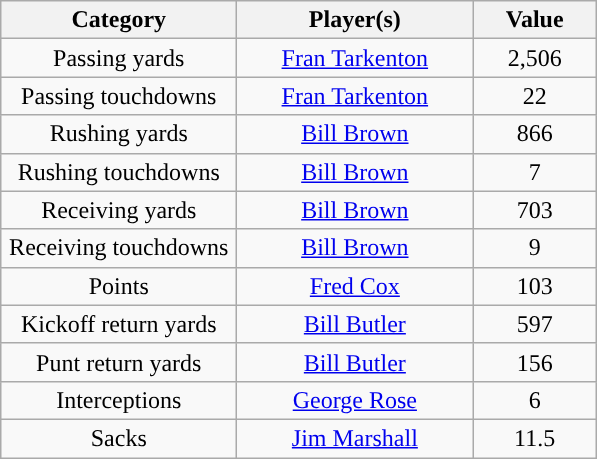<table class="wikitable" style="text-align:center">
<tr>
<th width=150px>Category</th>
<th width=150px>Player(s)</th>
<th width=75px>Value</th>
</tr>
<tr>
<td>Passing yards</td>
<td><a href='#'>Fran Tarkenton</a></td>
<td>2,506</td>
</tr>
<tr>
<td>Passing touchdowns</td>
<td><a href='#'>Fran Tarkenton</a></td>
<td>22</td>
</tr>
<tr>
<td>Rushing yards</td>
<td><a href='#'>Bill Brown</a></td>
<td>866</td>
</tr>
<tr>
<td>Rushing touchdowns</td>
<td><a href='#'>Bill Brown</a></td>
<td>7</td>
</tr>
<tr>
<td>Receiving yards</td>
<td><a href='#'>Bill Brown</a></td>
<td>703</td>
</tr>
<tr>
<td>Receiving touchdowns</td>
<td><a href='#'>Bill Brown</a></td>
<td>9</td>
</tr>
<tr>
<td>Points</td>
<td><a href='#'>Fred Cox</a></td>
<td>103</td>
</tr>
<tr>
<td>Kickoff return yards</td>
<td><a href='#'>Bill Butler</a></td>
<td>597</td>
</tr>
<tr>
<td>Punt return yards</td>
<td><a href='#'>Bill Butler</a></td>
<td>156</td>
</tr>
<tr>
<td>Interceptions</td>
<td><a href='#'>George Rose</a></td>
<td>6</td>
</tr>
<tr>
<td>Sacks</td>
<td><a href='#'>Jim Marshall</a></td>
<td>11.5</td>
</tr>
</table>
